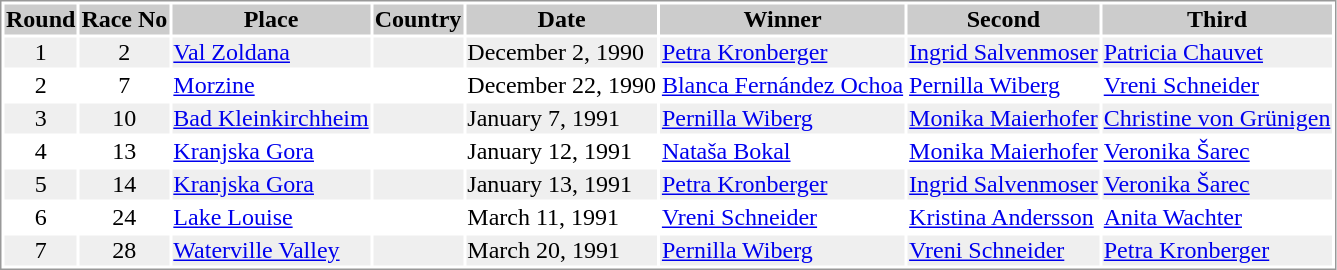<table border="0" style="border: 1px solid #999; background-color:#FFFFFF; text-align:center">
<tr align="center" bgcolor="#CCCCCC">
<th>Round</th>
<th>Race No</th>
<th>Place</th>
<th>Country</th>
<th>Date</th>
<th>Winner</th>
<th>Second</th>
<th>Third</th>
</tr>
<tr bgcolor="#EFEFEF">
<td>1</td>
<td>2</td>
<td align="left"><a href='#'>Val Zoldana</a></td>
<td align="left"></td>
<td align="left">December 2, 1990</td>
<td align="left"> <a href='#'>Petra Kronberger</a></td>
<td align="left"> <a href='#'>Ingrid Salvenmoser</a></td>
<td align="left"> <a href='#'>Patricia Chauvet</a></td>
</tr>
<tr>
<td>2</td>
<td>7</td>
<td align="left"><a href='#'>Morzine</a></td>
<td align="left"></td>
<td align="left">December 22, 1990</td>
<td align="left"> <a href='#'>Blanca Fernández Ochoa</a></td>
<td align="left"> <a href='#'>Pernilla Wiberg</a></td>
<td align="left"> <a href='#'>Vreni Schneider</a></td>
</tr>
<tr bgcolor="#EFEFEF">
<td>3</td>
<td>10</td>
<td align="left"><a href='#'>Bad Kleinkirchheim</a></td>
<td align="left"></td>
<td align="left">January 7, 1991</td>
<td align="left"> <a href='#'>Pernilla Wiberg</a></td>
<td align="left"> <a href='#'>Monika Maierhofer</a></td>
<td align="left"> <a href='#'>Christine von Grünigen</a></td>
</tr>
<tr>
<td>4</td>
<td>13</td>
<td align="left"><a href='#'>Kranjska Gora</a></td>
<td align="left"></td>
<td align="left">January 12, 1991</td>
<td align="left"> <a href='#'>Nataša Bokal</a></td>
<td align="left"> <a href='#'>Monika Maierhofer</a></td>
<td align="left"> <a href='#'>Veronika Šarec</a></td>
</tr>
<tr bgcolor="#EFEFEF">
<td>5</td>
<td>14</td>
<td align="left"><a href='#'>Kranjska Gora</a></td>
<td align="left"></td>
<td align="left">January 13, 1991</td>
<td align="left"> <a href='#'>Petra Kronberger</a></td>
<td align="left"> <a href='#'>Ingrid Salvenmoser</a></td>
<td align="left"> <a href='#'>Veronika Šarec</a></td>
</tr>
<tr>
<td>6</td>
<td>24</td>
<td align="left"><a href='#'>Lake Louise</a></td>
<td align="left"></td>
<td align="left">March 11, 1991</td>
<td align="left"> <a href='#'>Vreni Schneider</a></td>
<td align="left"> <a href='#'>Kristina Andersson</a></td>
<td align="left"> <a href='#'>Anita Wachter</a></td>
</tr>
<tr bgcolor="#EFEFEF">
<td>7</td>
<td>28</td>
<td align="left"><a href='#'>Waterville Valley</a></td>
<td align="left"></td>
<td align="left">March 20, 1991</td>
<td align="left"> <a href='#'>Pernilla Wiberg</a></td>
<td align="left"> <a href='#'>Vreni Schneider</a></td>
<td align="left"> <a href='#'>Petra Kronberger</a></td>
</tr>
</table>
